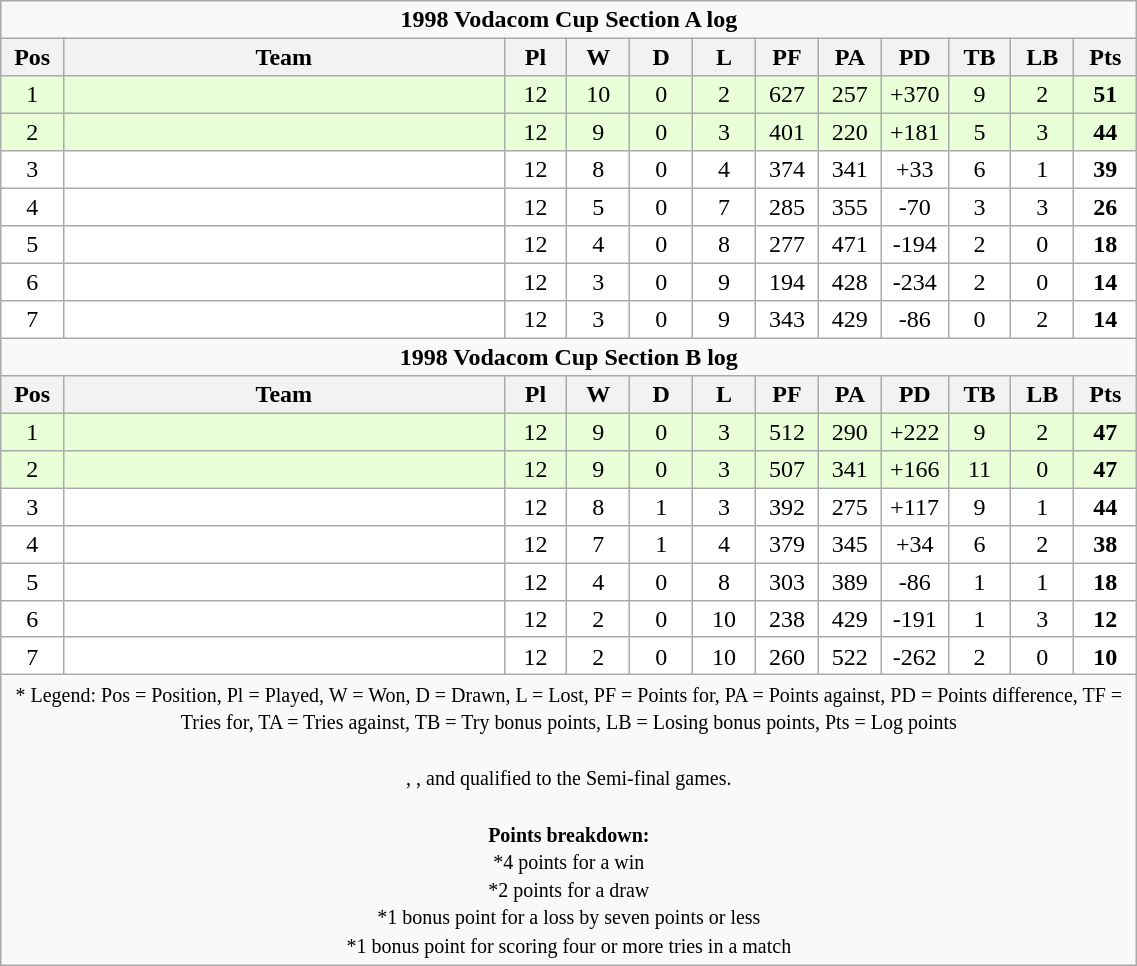<table class="wikitable" style="text-align:center; line-height:110%; font-size:100%; width:60%;">
<tr>
<td colspan="14" cellpadding="0" cellspacing="0"><strong>1998 Vodacom Cup Section A log</strong></td>
</tr>
<tr>
<th style="width:5%;">Pos</th>
<th style="width:35%;">Team</th>
<th style="width:5%;">Pl</th>
<th style="width:5%;">W</th>
<th style="width:5%;">D</th>
<th style="width:5%;">L</th>
<th style="width:5%;">PF</th>
<th style="width:5%;">PA</th>
<th style="width:5%;">PD</th>
<th style="width:5%;">TB</th>
<th style="width:5%;">LB</th>
<th style="width:5%;">Pts<br></th>
</tr>
<tr bgcolor=#E8FFD8 align=center>
<td>1</td>
<td align=left></td>
<td>12</td>
<td>10</td>
<td>0</td>
<td>2</td>
<td>627</td>
<td>257</td>
<td>+370</td>
<td>9</td>
<td>2</td>
<td><strong>51</strong></td>
</tr>
<tr bgcolor=#E8FFD8 align=center>
<td>2</td>
<td align=left></td>
<td>12</td>
<td>9</td>
<td>0</td>
<td>3</td>
<td>401</td>
<td>220</td>
<td>+181</td>
<td>5</td>
<td>3</td>
<td><strong>44</strong></td>
</tr>
<tr bgcolor=#ffffff align=center>
<td>3</td>
<td align=left></td>
<td>12</td>
<td>8</td>
<td>0</td>
<td>4</td>
<td>374</td>
<td>341</td>
<td>+33</td>
<td>6</td>
<td>1</td>
<td><strong>39</strong></td>
</tr>
<tr bgcolor=#ffffff align=center>
<td>4</td>
<td align=left></td>
<td>12</td>
<td>5</td>
<td>0</td>
<td>7</td>
<td>285</td>
<td>355</td>
<td>-70</td>
<td>3</td>
<td>3</td>
<td><strong>26</strong></td>
</tr>
<tr bgcolor=#ffffff align=center>
<td>5</td>
<td align=left></td>
<td>12</td>
<td>4</td>
<td>0</td>
<td>8</td>
<td>277</td>
<td>471</td>
<td>-194</td>
<td>2</td>
<td>0</td>
<td><strong>18</strong></td>
</tr>
<tr bgcolor=#ffffff align=center>
<td>6</td>
<td align=left></td>
<td>12</td>
<td>3</td>
<td>0</td>
<td>9</td>
<td>194</td>
<td>428</td>
<td>-234</td>
<td>2</td>
<td>0</td>
<td><strong>14</strong></td>
</tr>
<tr bgcolor=#ffffff align=center>
<td>7</td>
<td align=left></td>
<td>12</td>
<td>3</td>
<td>0</td>
<td>9</td>
<td>343</td>
<td>429</td>
<td>-86</td>
<td>0</td>
<td>2</td>
<td><strong>14</strong></td>
</tr>
<tr>
<td colspan="14" cellpadding="0" cellspacing="0"><strong>1998 Vodacom Cup Section B log</strong></td>
</tr>
<tr>
<th style="width:5%;">Pos</th>
<th style="width:35%;">Team</th>
<th style="width:5%;">Pl</th>
<th style="width:5%;">W</th>
<th style="width:5%;">D</th>
<th style="width:5%;">L</th>
<th style="width:5%;">PF</th>
<th style="width:5%;">PA</th>
<th style="width:5%;">PD</th>
<th style="width:5%;">TB</th>
<th style="width:5%;">LB</th>
<th style="width:5%;">Pts<br></th>
</tr>
<tr bgcolor=#E8FFD8 align=center>
<td>1</td>
<td align=left></td>
<td>12</td>
<td>9</td>
<td>0</td>
<td>3</td>
<td>512</td>
<td>290</td>
<td>+222</td>
<td>9</td>
<td>2</td>
<td><strong>47</strong></td>
</tr>
<tr bgcolor=#E8FFD8 align=center>
<td>2</td>
<td align=left></td>
<td>12</td>
<td>9</td>
<td>0</td>
<td>3</td>
<td>507</td>
<td>341</td>
<td>+166</td>
<td>11</td>
<td>0</td>
<td><strong>47</strong></td>
</tr>
<tr bgcolor=#ffffff align=center>
<td>3</td>
<td align=left></td>
<td>12</td>
<td>8</td>
<td>1</td>
<td>3</td>
<td>392</td>
<td>275</td>
<td>+117</td>
<td>9</td>
<td>1</td>
<td><strong>44</strong></td>
</tr>
<tr bgcolor=#ffffff align=center>
<td>4</td>
<td align=left></td>
<td>12</td>
<td>7</td>
<td>1</td>
<td>4</td>
<td>379</td>
<td>345</td>
<td>+34</td>
<td>6</td>
<td>2</td>
<td><strong>38</strong></td>
</tr>
<tr bgcolor=#ffffff align=center>
<td>5</td>
<td align=left></td>
<td>12</td>
<td>4</td>
<td>0</td>
<td>8</td>
<td>303</td>
<td>389</td>
<td>-86</td>
<td>1</td>
<td>1</td>
<td><strong>18</strong></td>
</tr>
<tr bgcolor=#ffffff align=center>
<td>6</td>
<td align=left></td>
<td>12</td>
<td>2</td>
<td>0</td>
<td>10</td>
<td>238</td>
<td>429</td>
<td>-191</td>
<td>1</td>
<td>3</td>
<td><strong>12</strong></td>
</tr>
<tr bgcolor=#ffffff align=center>
<td>7</td>
<td align=left></td>
<td>12</td>
<td>2</td>
<td>0</td>
<td>10</td>
<td>260</td>
<td>522</td>
<td>-262</td>
<td>2</td>
<td>0</td>
<td><strong>10</strong></td>
</tr>
<tr>
<td colspan="14" style="border:0px"><small>* Legend: Pos = Position, Pl = Played, W = Won, D = Drawn, L = Lost, PF = Points for, PA = Points against, PD = Points difference, TF = Tries for, TA = Tries against, TB = Try bonus points, LB = Losing bonus points, Pts = Log points<br><br>, ,  and  qualified to the Semi-final games.<br><br><strong>Points breakdown:</strong><br>*4 points for a win<br>*2 points for a draw<br>*1 bonus point for a loss by seven points or less<br>*1 bonus point for scoring four or more tries in a match</small></td>
</tr>
</table>
